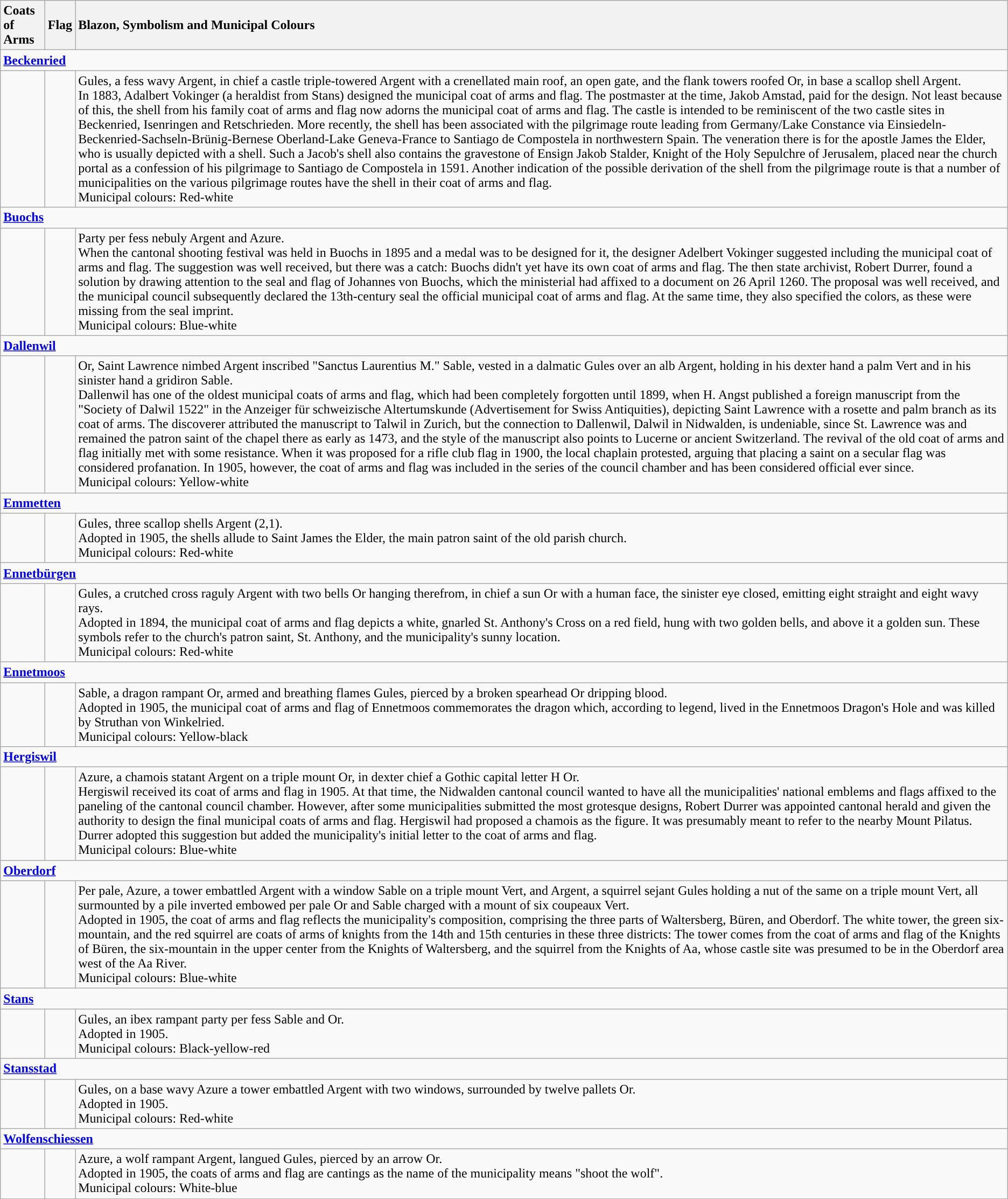<table class="wikitable">
<tr>
<th style="text-align: left;">Coats of Arms</th>
<th style="text-align: left;">Flag</th>
<th style="text-align: left;">Blazon, Symbolism and Municipal Colours</th>
</tr>
<tr>
<td colspan="3"><strong><a href='#'>Beckenried</a></strong></td>
</tr>
<tr>
<td></td>
<td></td>
<td>Gules, a fess wavy Argent, in chief a castle triple-towered Argent with a crenellated main roof, an open gate, and the flank towers roofed Or, in base a scallop shell Argent.<br>In 1883, Adalbert Vokinger (a heraldist from Stans) designed the municipal coat of arms and flag. The postmaster at the time, Jakob Amstad, paid for the design. Not least because of this, the shell from his family coat of arms and flag now adorns the municipal coat of arms and flag. The castle is intended to be reminiscent of the two castle sites in Beckenried, Isenringen and Retschrieden. More recently, the shell has been associated with the pilgrimage route leading from Germany/Lake Constance via Einsiedeln-Beckenried-Sachseln-Brünig-Bernese Oberland-Lake Geneva-France to Santiago de Compostela in northwestern Spain. The veneration there is for the apostle James the Elder, who is usually depicted with a shell. Such a Jacob's shell also contains the gravestone of Ensign Jakob Stalder, Knight of the Holy Sepulchre of Jerusalem, placed near the church portal as a confession of his pilgrimage to Santiago de Compostela in 1591. Another indication of the possible derivation of the shell from the pilgrimage route is that a number of municipalities on the various pilgrimage routes have the shell in their coat of arms and flag.<br>Municipal colours: Red-white</td>
</tr>
<tr>
<td colspan="3"><strong><a href='#'>Buochs</a></strong></td>
</tr>
<tr>
<td></td>
<td></td>
<td>Party per fess nebuly Argent and Azure.<br>When the cantonal shooting festival was held in Buochs in 1895 and a medal was to be designed for it, the designer Adelbert Vokinger suggested including the municipal coat of arms and flag. The suggestion was well received, but there was a catch: Buochs didn't yet have its own coat of arms and flag. The then state archivist, Robert Durrer, found a solution by drawing attention to the seal and flag of Johannes von Buochs, which the ministerial had affixed to a document on 26 April 1260. The proposal was well received, and the municipal council subsequently declared the 13th-century seal the official municipal coat of arms and flag. At the same time, they also specified the colors, as these were missing from the seal imprint.<br>Municipal colours: Blue-white</td>
</tr>
<tr>
<td colspan="3"><strong><a href='#'>Dallenwil</a></strong></td>
</tr>
<tr>
<td></td>
<td></td>
<td>Or, Saint Lawrence nimbed Argent inscribed "Sanctus Laurentius M." Sable, vested in a dalmatic Gules over an alb Argent, holding in his dexter hand a palm Vert and in his sinister hand a gridiron Sable.<br>Dallenwil has one of the oldest municipal coats of arms and flag, which had been completely forgotten until 1899, when H. Angst published a foreign manuscript from the "Society of Dalwil 1522" in the Anzeiger für schweizische Altertumskunde (Advertisement for Swiss Antiquities), depicting Saint Lawrence with a rosette and palm branch as its coat of arms. The discoverer attributed the manuscript to Talwil in Zurich, but the connection to Dallenwil, Dalwil in Nidwalden, is undeniable, since St. Lawrence was and remained the patron saint of the chapel there as early as 1473, and the style of the manuscript also points to Lucerne or ancient Switzerland. The revival of the old coat of arms and flag initially met with some resistance. When it was proposed for a rifle club flag in 1900, the local chaplain protested, arguing that placing a saint on a secular flag was considered profanation. In 1905, however, the coat of arms and flag was included in the series of the council chamber and has been considered official ever since.<br>Municipal colours: Yellow-white</td>
</tr>
<tr>
<td colspan="3"><strong><a href='#'>Emmetten</a></strong></td>
</tr>
<tr>
<td></td>
<td></td>
<td>Gules, three scallop shells Argent (2,1).<br>Adopted in 1905, the shells allude to Saint James the Elder, the main patron saint of the old parish church.<br>Municipal colours: Red-white</td>
</tr>
<tr>
<td colspan="3"><strong><a href='#'>Ennetbürgen</a></strong></td>
</tr>
<tr>
<td></td>
<td></td>
<td>Gules, a crutched cross raguly Argent with two bells Or hanging therefrom, in chief a sun Or with a human face, the sinister eye closed, emitting eight straight and eight wavy rays.<br>Adopted in 1894, the municipal coat of arms and flag depicts a white, gnarled St. Anthony's Cross on a red field, hung with two golden bells, and above it a golden sun. These symbols refer to the church's patron saint, St. Anthony, and the municipality's sunny location.<br>Municipal colours: Red-white</td>
</tr>
<tr>
<td colspan="3"><strong><a href='#'>Ennetmoos</a></strong></td>
</tr>
<tr>
<td></td>
<td></td>
<td>Sable, a dragon rampant Or, armed and breathing flames Gules, pierced by a broken spearhead Or dripping blood.<br>Adopted in 1905, the municipal coat of arms and flag of Ennetmoos commemorates the dragon which, according to legend, lived in the Ennetmoos Dragon's Hole and was killed by Struthan von Winkelried.<br>Municipal colours: Yellow-black</td>
</tr>
<tr>
<td colspan="3"><strong><a href='#'>Hergiswil</a></strong></td>
</tr>
<tr>
<td></td>
<td></td>
<td>Azure, a chamois statant Argent on a triple mount Or, in dexter chief a Gothic capital letter H Or.<br>Hergiswil received its coat of arms and flag in 1905. At that time, the Nidwalden cantonal council wanted to have all the municipalities' national emblems and flags affixed to the paneling of the cantonal council chamber. However, after some municipalities submitted the most grotesque designs, Robert Durrer was appointed cantonal herald and given the authority to design the final municipal coats of arms and flag. Hergiswil had proposed a chamois as the figure. It was presumably meant to refer to the nearby Mount Pilatus. Durrer adopted this suggestion but added the municipality's initial letter to the coat of arms and flag.<br>Municipal colours: Blue-white</td>
</tr>
<tr>
<td colspan="3"><strong><a href='#'>Oberdorf</a></strong></td>
</tr>
<tr>
<td></td>
<td></td>
<td>Per pale, Azure, a tower embattled Argent with a window Sable on a triple mount Vert, and Argent, a squirrel sejant Gules holding a nut of the same on a triple mount Vert, all surmounted by a pile inverted embowed per pale Or and Sable charged with a mount of six coupeaux Vert.<br>Adopted in 1905, the coat of arms and flag reflects the municipality's composition, comprising the three parts of Waltersberg, Büren, and Oberdorf. The white tower, the green six-mountain, and the red squirrel are coats of arms of knights from the 14th and 15th centuries in these three districts: The tower comes from the coat of arms and flag of the Knights of Büren, the six-mountain in the upper center from the Knights of Waltersberg, and the squirrel from the Knights of Aa, whose castle site was presumed to be in the Oberdorf area west of the Aa River.<br>Municipal colours: Blue-white</td>
</tr>
<tr>
<td colspan="3"><strong><a href='#'>Stans</a></strong></td>
</tr>
<tr>
<td></td>
<td></td>
<td>Gules, an ibex rampant party per fess Sable and Or.<br>Adopted in 1905.<br>Municipal colours: Black-yellow-red</td>
</tr>
<tr>
<td colspan="3"><strong><a href='#'>Stansstad</a></strong></td>
</tr>
<tr>
<td></td>
<td></td>
<td>Gules, on a base wavy Azure a tower embattled Argent with two windows, surrounded by twelve pallets Or.<br>Adopted in 1905.<br>Municipal colours: Red-white</td>
</tr>
<tr>
<td colspan="3"><strong><a href='#'>Wolfenschiessen</a></strong></td>
</tr>
<tr>
<td></td>
<td></td>
<td>Azure, a wolf rampant Argent, langued Gules, pierced by an arrow Or.<br>Adopted in 1905, the coats of arms and flag are cantings as the name of the municipality means "shoot the wolf".<br>Municipal colours: White-blue</td>
</tr>
</table>
